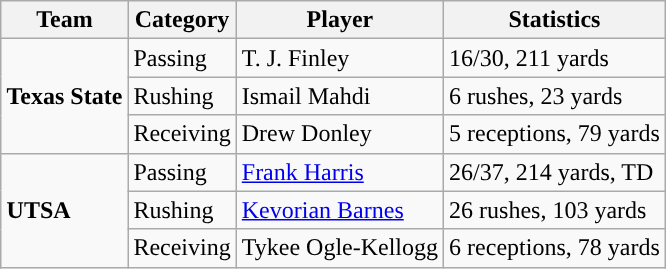<table class="wikitable" style="float: right;">
<tr>
<th>Team</th>
<th>Category</th>
<th>Player</th>
<th>Statistics</th>
</tr>
<tr>
<td rowspan=3><strong>Texas State</strong></td>
<td>Passing</td>
<td>T. J. Finley</td>
<td>16/30, 211 yards</td>
</tr>
<tr>
<td>Rushing</td>
<td>Ismail Mahdi</td>
<td>6 rushes, 23 yards</td>
</tr>
<tr>
<td>Receiving</td>
<td>Drew Donley</td>
<td>5 receptions, 79 yards</td>
</tr>
<tr>
<td rowspan=3><strong>UTSA</strong></td>
<td>Passing</td>
<td><a href='#'>Frank Harris</a></td>
<td>26/37, 214 yards, TD</td>
</tr>
<tr>
<td>Rushing</td>
<td><a href='#'>Kevorian Barnes</a></td>
<td>26 rushes, 103 yards</td>
</tr>
<tr>
<td>Receiving</td>
<td>Tykee Ogle-Kellogg</td>
<td>6 receptions, 78 yards</td>
</tr>
</table>
